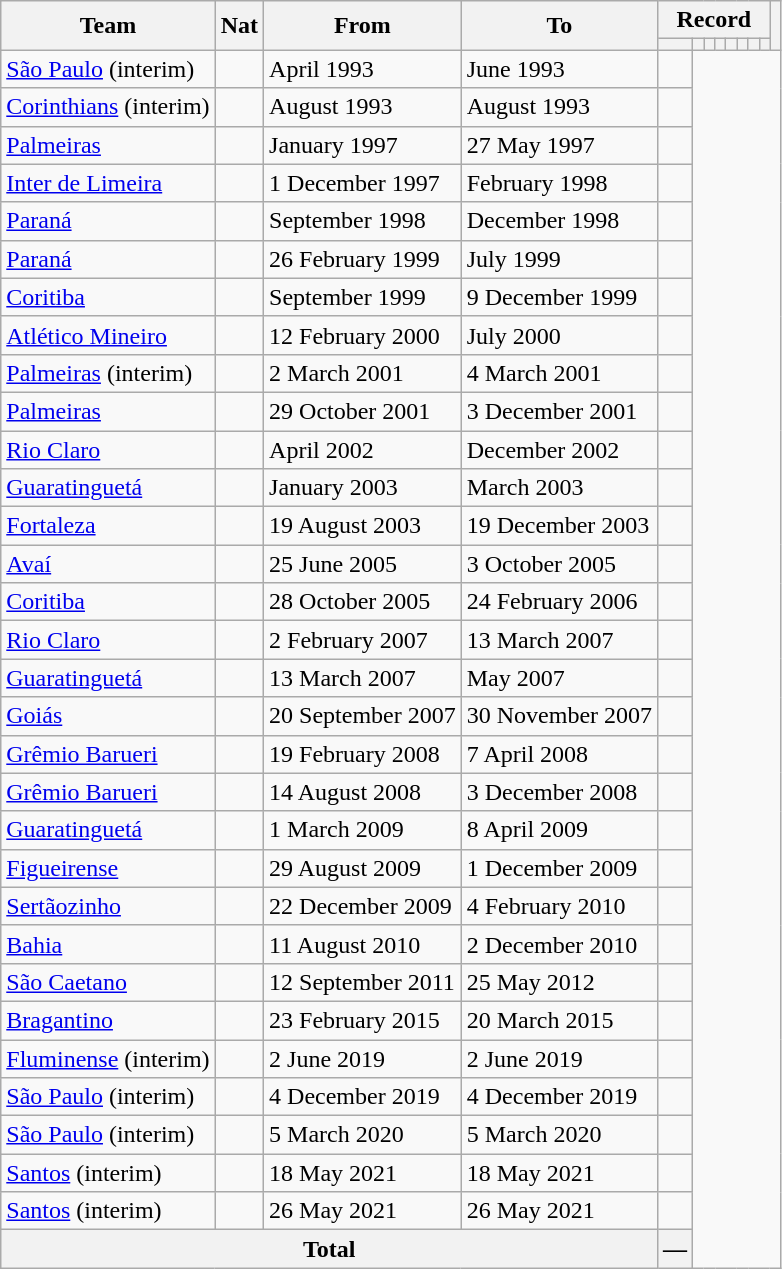<table class="wikitable" style="text-align: center">
<tr>
<th rowspan="2">Team</th>
<th rowspan="2">Nat</th>
<th rowspan="2">From</th>
<th rowspan="2">To</th>
<th colspan="8">Record</th>
<th rowspan=2></th>
</tr>
<tr>
<th></th>
<th></th>
<th></th>
<th></th>
<th></th>
<th></th>
<th></th>
<th></th>
</tr>
<tr>
<td align=left><a href='#'>São Paulo</a> (interim)</td>
<td></td>
<td align=left>April 1993</td>
<td align=left>June 1993<br></td>
<td></td>
</tr>
<tr>
<td align=left><a href='#'>Corinthians</a> (interim)</td>
<td></td>
<td align=left>August 1993</td>
<td align=left>August 1993<br></td>
<td></td>
</tr>
<tr>
<td align=left><a href='#'>Palmeiras</a></td>
<td></td>
<td align=left>January 1997</td>
<td align=left>27 May 1997<br></td>
<td></td>
</tr>
<tr>
<td align=left><a href='#'>Inter de Limeira</a></td>
<td></td>
<td align=left>1 December 1997</td>
<td align=left>February 1998<br></td>
<td></td>
</tr>
<tr>
<td align=left><a href='#'>Paraná</a></td>
<td></td>
<td align=left>September 1998</td>
<td align=left>December 1998<br></td>
<td></td>
</tr>
<tr>
<td align=left><a href='#'>Paraná</a></td>
<td></td>
<td align=left>26 February 1999</td>
<td align=left>July 1999<br></td>
<td></td>
</tr>
<tr>
<td align=left><a href='#'>Coritiba</a></td>
<td></td>
<td align=left>September 1999</td>
<td align=left>9 December 1999<br></td>
<td></td>
</tr>
<tr>
<td align=left><a href='#'>Atlético Mineiro</a></td>
<td></td>
<td align=left>12 February 2000</td>
<td align=left>July 2000<br></td>
<td></td>
</tr>
<tr>
<td align=left><a href='#'>Palmeiras</a> (interim)</td>
<td></td>
<td align=left>2 March 2001</td>
<td align=left>4 March 2001<br></td>
<td></td>
</tr>
<tr>
<td align=left><a href='#'>Palmeiras</a></td>
<td></td>
<td align=left>29 October 2001</td>
<td align=left>3 December 2001<br></td>
<td></td>
</tr>
<tr>
<td align=left><a href='#'>Rio Claro</a></td>
<td></td>
<td align=left>April 2002</td>
<td align=left>December 2002<br></td>
<td></td>
</tr>
<tr>
<td align=left><a href='#'>Guaratinguetá</a></td>
<td></td>
<td align=left>January 2003</td>
<td align=left>March 2003<br></td>
<td></td>
</tr>
<tr>
<td align=left><a href='#'>Fortaleza</a></td>
<td></td>
<td align=left>19 August 2003</td>
<td align=left>19 December 2003<br></td>
<td></td>
</tr>
<tr>
<td align=left><a href='#'>Avaí</a></td>
<td></td>
<td align=left>25 June 2005</td>
<td align=left>3 October 2005<br></td>
<td></td>
</tr>
<tr>
<td align=left><a href='#'>Coritiba</a></td>
<td></td>
<td align=left>28 October 2005</td>
<td align=left>24 February 2006<br></td>
<td></td>
</tr>
<tr>
<td align=left><a href='#'>Rio Claro</a></td>
<td></td>
<td align=left>2 February 2007</td>
<td align=left>13 March 2007<br></td>
<td></td>
</tr>
<tr>
<td align=left><a href='#'>Guaratinguetá</a></td>
<td></td>
<td align=left>13 March 2007</td>
<td align=left>May 2007<br></td>
<td></td>
</tr>
<tr>
<td align=left><a href='#'>Goiás</a></td>
<td></td>
<td align=left>20 September 2007</td>
<td align=left>30 November 2007<br></td>
<td></td>
</tr>
<tr>
<td align=left><a href='#'>Grêmio Barueri</a></td>
<td></td>
<td align=left>19 February 2008</td>
<td align=left>7 April 2008<br></td>
<td></td>
</tr>
<tr>
<td align=left><a href='#'>Grêmio Barueri</a></td>
<td></td>
<td align=left>14 August 2008</td>
<td align=left>3 December 2008<br></td>
<td></td>
</tr>
<tr>
<td align=left><a href='#'>Guaratinguetá</a></td>
<td></td>
<td align=left>1 March 2009</td>
<td align=left>8 April 2009<br></td>
<td></td>
</tr>
<tr>
<td align=left><a href='#'>Figueirense</a></td>
<td></td>
<td align=left>29 August 2009</td>
<td align=left>1 December 2009<br></td>
<td></td>
</tr>
<tr>
<td align=left><a href='#'>Sertãozinho</a></td>
<td></td>
<td align=left>22 December 2009</td>
<td align=left>4 February 2010<br></td>
<td></td>
</tr>
<tr>
<td align=left><a href='#'>Bahia</a></td>
<td></td>
<td align=left>11 August 2010</td>
<td align=left>2 December 2010<br></td>
<td></td>
</tr>
<tr>
<td align=left><a href='#'>São Caetano</a></td>
<td></td>
<td align=left>12 September 2011</td>
<td align=left>25 May 2012<br></td>
<td></td>
</tr>
<tr>
<td align=left><a href='#'>Bragantino</a></td>
<td></td>
<td align=left>23 February 2015</td>
<td align=left>20 March 2015<br></td>
<td></td>
</tr>
<tr>
<td align=left><a href='#'>Fluminense</a> (interim)</td>
<td></td>
<td align=left>2 June 2019</td>
<td align=left>2 June 2019<br></td>
<td></td>
</tr>
<tr>
<td align=left><a href='#'>São Paulo</a> (interim)</td>
<td></td>
<td align=left>4 December 2019</td>
<td align=left>4 December 2019<br></td>
<td></td>
</tr>
<tr>
<td align=left><a href='#'>São Paulo</a> (interim)</td>
<td></td>
<td align=left>5 March 2020</td>
<td align=left>5 March 2020<br></td>
<td></td>
</tr>
<tr>
<td align=left><a href='#'>Santos</a> (interim)</td>
<td></td>
<td align=left>18 May 2021</td>
<td align=left>18 May 2021<br></td>
<td></td>
</tr>
<tr>
<td align=left><a href='#'>Santos</a> (interim)</td>
<td></td>
<td align=left>26 May 2021</td>
<td align=left>26 May 2021<br></td>
<td></td>
</tr>
<tr>
<th colspan="4">Total<br></th>
<th>—</th>
</tr>
</table>
